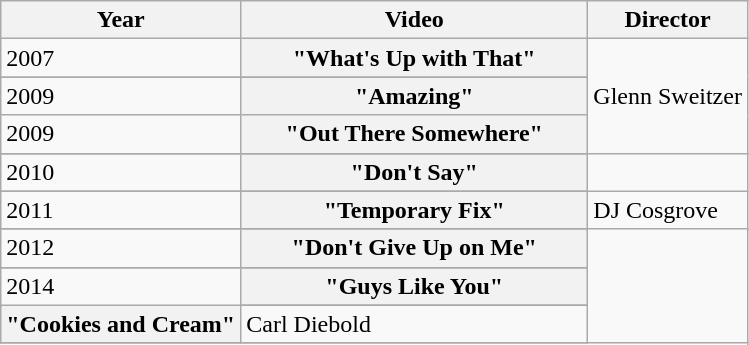<table class="wikitable plainrowheaders">
<tr>
<th>Year</th>
<th style="width:14em;">Video</th>
<th>Director</th>
</tr>
<tr>
<td>2007</td>
<th scope="row">"What's Up with That"</th>
<td rowspan="4">Glenn Sweitzer</td>
</tr>
<tr>
</tr>
<tr>
<td>2009</td>
<th scope="row">"Amazing"</th>
</tr>
<tr>
<td rowspan="1">2009</td>
<th scope="row">"Out There Somewhere"</th>
</tr>
<tr>
</tr>
<tr>
<td>2010</td>
<th scope="row">"Don't Say"</th>
</tr>
<tr>
</tr>
<tr>
<td>2011</td>
<th scope="row">"Temporary Fix"</th>
<td rowspan="3">DJ Cosgrove</td>
</tr>
<tr>
</tr>
<tr>
</tr>
<tr>
<td rowspan="1">2012</td>
<th scope="row">"Don't Give Up on Me"</th>
</tr>
<tr>
</tr>
<tr>
<td rowspan="2">2014</td>
<th scope="row">"Guys Like You"</th>
</tr>
<tr>
</tr>
<tr>
<th scope="row">"Cookies and Cream"</th>
<td>Carl Diebold</td>
</tr>
<tr>
</tr>
</table>
